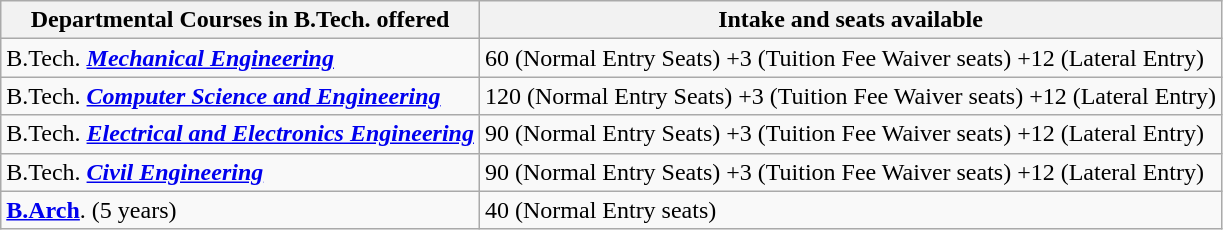<table class="wikitable sortable">
<tr>
<th>Departmental Courses in B.Tech. offered</th>
<th>Intake and seats available</th>
</tr>
<tr>
<td>B.Tech. <strong><em><a href='#'>Mechanical Engineering</a></em></strong></td>
<td>60 (Normal Entry Seats)  +3 (Tuition Fee Waiver seats) +12 (Lateral Entry)</td>
</tr>
<tr>
<td>B.Tech. <strong><em><a href='#'>Computer Science and Engineering</a></em></strong></td>
<td>120 (Normal Entry Seats)  +3 (Tuition Fee Waiver seats) +12 (Lateral Entry)</td>
</tr>
<tr>
<td>B.Tech. <strong><em><a href='#'>Electrical and Electronics Engineering</a></em></strong></td>
<td>90 (Normal Entry Seats)  +3 (Tuition Fee Waiver seats) +12 (Lateral Entry)</td>
</tr>
<tr>
<td>B.Tech. <strong><em><a href='#'>Civil Engineering</a></em></strong></td>
<td>90 (Normal Entry Seats)  +3 (Tuition Fee Waiver seats) +12 (Lateral Entry)</td>
</tr>
<tr>
<td><strong><a href='#'>B.Arch</a></strong>. (5 years)</td>
<td>40 (Normal Entry seats)</td>
</tr>
</table>
